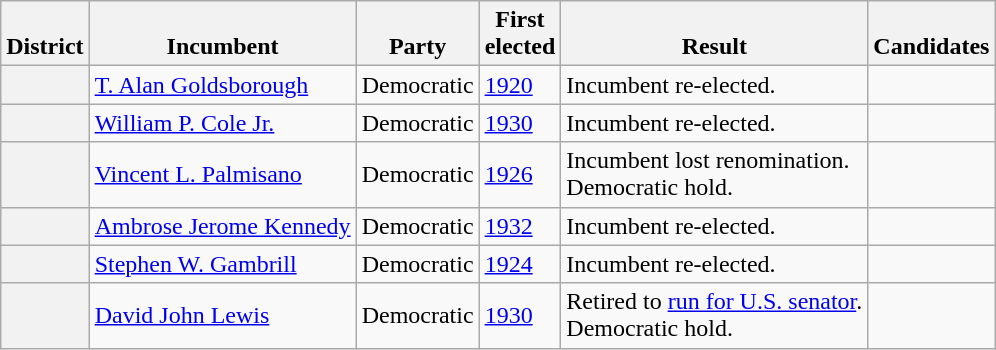<table class=wikitable>
<tr valign=bottom>
<th>District</th>
<th>Incumbent</th>
<th>Party</th>
<th>First<br>elected</th>
<th>Result</th>
<th>Candidates</th>
</tr>
<tr>
<th></th>
<td><a href='#'>T. Alan Goldsborough</a></td>
<td>Democratic</td>
<td><a href='#'>1920</a></td>
<td>Incumbent re-elected.</td>
<td nowrap></td>
</tr>
<tr>
<th></th>
<td><a href='#'>William P. Cole Jr.</a></td>
<td>Democratic</td>
<td><a href='#'>1930</a></td>
<td>Incumbent re-elected.</td>
<td nowrap></td>
</tr>
<tr>
<th></th>
<td><a href='#'>Vincent L. Palmisano</a></td>
<td>Democratic</td>
<td><a href='#'>1926</a></td>
<td>Incumbent lost renomination.<br>Democratic hold.</td>
<td nowrap></td>
</tr>
<tr>
<th></th>
<td><a href='#'>Ambrose Jerome Kennedy</a></td>
<td>Democratic</td>
<td><a href='#'>1932</a></td>
<td>Incumbent re-elected.</td>
<td nowrap></td>
</tr>
<tr>
<th></th>
<td><a href='#'>Stephen W. Gambrill</a></td>
<td>Democratic</td>
<td><a href='#'>1924</a></td>
<td>Incumbent re-elected.</td>
<td nowrap></td>
</tr>
<tr>
<th></th>
<td><a href='#'>David John Lewis</a></td>
<td>Democratic</td>
<td><a href='#'>1930</a></td>
<td>Retired to <a href='#'>run for U.S. senator</a>.<br>Democratic hold.</td>
<td nowrap></td>
</tr>
</table>
